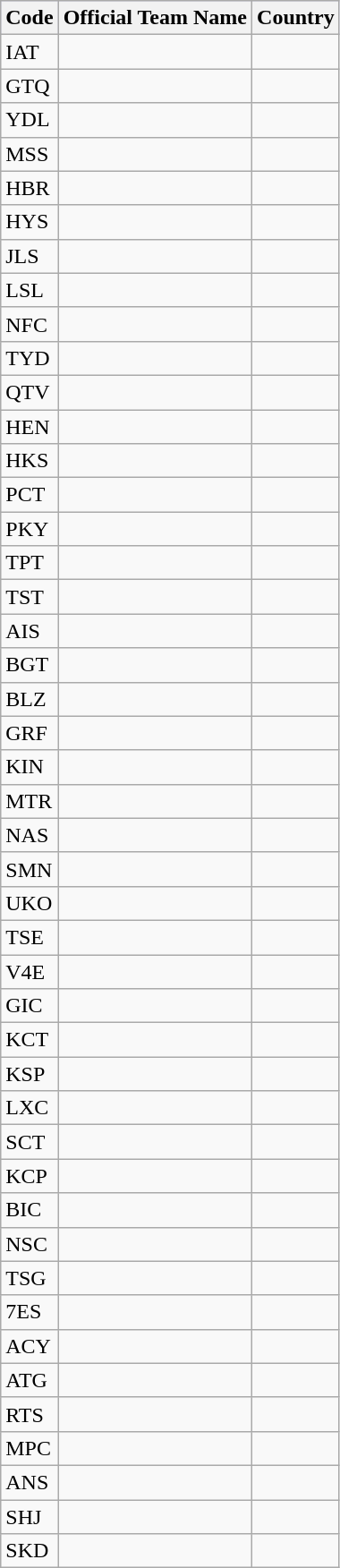<table class="wikitable">
<tr style="background:#ccf;">
<th>Code</th>
<th>Official Team Name</th>
<th>Country</th>
</tr>
<tr>
<td>IAT</td>
<td></td>
<td></td>
</tr>
<tr>
<td>GTQ</td>
<td></td>
<td></td>
</tr>
<tr>
<td>YDL</td>
<td></td>
<td></td>
</tr>
<tr>
<td>MSS</td>
<td></td>
<td></td>
</tr>
<tr>
<td>HBR</td>
<td></td>
<td></td>
</tr>
<tr>
<td>HYS</td>
<td></td>
<td></td>
</tr>
<tr>
<td>JLS</td>
<td></td>
<td></td>
</tr>
<tr>
<td>LSL</td>
<td></td>
<td></td>
</tr>
<tr>
<td>NFC</td>
<td></td>
<td></td>
</tr>
<tr>
<td>TYD</td>
<td></td>
<td></td>
</tr>
<tr>
<td>QTV</td>
<td></td>
<td></td>
</tr>
<tr>
<td>HEN</td>
<td></td>
<td></td>
</tr>
<tr>
<td>HKS</td>
<td></td>
<td></td>
</tr>
<tr>
<td>PCT</td>
<td></td>
<td></td>
</tr>
<tr>
<td>PKY</td>
<td></td>
<td></td>
</tr>
<tr>
<td>TPT</td>
<td></td>
<td></td>
</tr>
<tr>
<td>TST</td>
<td></td>
<td></td>
</tr>
<tr>
<td>AIS</td>
<td></td>
<td></td>
</tr>
<tr>
<td>BGT</td>
<td></td>
<td></td>
</tr>
<tr>
<td>BLZ</td>
<td></td>
<td></td>
</tr>
<tr>
<td>GRF</td>
<td></td>
<td></td>
</tr>
<tr>
<td>KIN</td>
<td></td>
<td></td>
</tr>
<tr>
<td>MTR</td>
<td></td>
<td></td>
</tr>
<tr>
<td>NAS</td>
<td></td>
<td></td>
</tr>
<tr>
<td>SMN</td>
<td></td>
<td></td>
</tr>
<tr>
<td>UKO</td>
<td></td>
<td></td>
</tr>
<tr>
<td>TSE</td>
<td></td>
<td></td>
</tr>
<tr>
<td>V4E</td>
<td></td>
<td></td>
</tr>
<tr>
<td>GIC</td>
<td></td>
<td></td>
</tr>
<tr>
<td>KCT</td>
<td></td>
<td></td>
</tr>
<tr>
<td>KSP</td>
<td></td>
<td></td>
</tr>
<tr>
<td>LXC</td>
<td></td>
<td></td>
</tr>
<tr>
<td>SCT</td>
<td></td>
<td></td>
</tr>
<tr>
<td>KCP</td>
<td></td>
<td></td>
</tr>
<tr>
<td>BIC</td>
<td></td>
<td></td>
</tr>
<tr>
<td>NSC</td>
<td></td>
<td></td>
</tr>
<tr>
<td>TSG</td>
<td></td>
<td></td>
</tr>
<tr>
<td>7ES</td>
<td></td>
<td></td>
</tr>
<tr>
<td>ACY</td>
<td></td>
<td></td>
</tr>
<tr>
<td>ATG</td>
<td></td>
<td></td>
</tr>
<tr>
<td>RTS</td>
<td></td>
<td></td>
</tr>
<tr>
<td>MPC</td>
<td></td>
<td></td>
</tr>
<tr>
<td>ANS</td>
<td></td>
<td></td>
</tr>
<tr>
<td>SHJ</td>
<td></td>
<td></td>
</tr>
<tr>
<td>SKD</td>
<td></td>
<td></td>
</tr>
</table>
